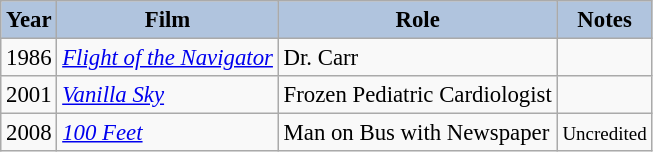<table class="wikitable" style="font-size:95%;">
<tr>
<th style="background:#B0C4DE;">Year</th>
<th style="background:#B0C4DE;">Film</th>
<th style="background:#B0C4DE;">Role</th>
<th style="background:#B0C4DE;">Notes</th>
</tr>
<tr>
<td>1986</td>
<td><em><a href='#'>Flight of the Navigator</a></em></td>
<td>Dr. Carr</td>
<td></td>
</tr>
<tr>
<td>2001</td>
<td><em><a href='#'>Vanilla Sky</a></em></td>
<td>Frozen Pediatric Cardiologist</td>
<td></td>
</tr>
<tr>
<td>2008</td>
<td><em><a href='#'>100 Feet</a></em></td>
<td>Man on Bus with Newspaper</td>
<td><small>Uncredited</small></td>
</tr>
</table>
